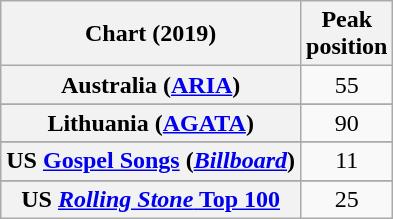<table class="wikitable sortable plainrowheaders" style="text-align:center">
<tr>
<th scope="col">Chart (2019)</th>
<th scope="col">Peak<br>position</th>
</tr>
<tr>
<th scope="row">Australia (<a href='#'>ARIA</a>)</th>
<td>55</td>
</tr>
<tr>
</tr>
<tr>
<th scope="row">Lithuania (<a href='#'>AGATA</a>)</th>
<td>90</td>
</tr>
<tr>
</tr>
<tr>
</tr>
<tr>
</tr>
<tr>
<th scope="row">US <a href='#'>Gospel Songs</a> (<em><a href='#'>Billboard</a></em>)</th>
<td>11</td>
</tr>
<tr>
</tr>
<tr>
<th scope="row">US <a href='#'><em>Rolling Stone</em> Top 100</a></th>
<td>25</td>
</tr>
</table>
